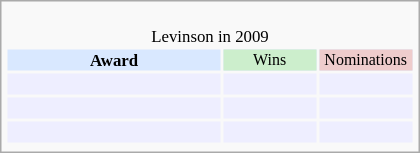<table class="infobox" style="width: 25em; text-align: left; font-size: 70%; vertical-align: middle;">
<tr>
<td colspan="3" style="text-align:center;"><br>Levinson in 2009</td>
</tr>
<tr bgcolor=#D9E8FF style="text-align:center;">
<th style="vertical-align: middle;">Award</th>
<td style="background:#cceecc; font-size:8pt;" width="60px">Wins</td>
<td style="background:#eecccc; font-size:8pt;" width="60px">Nominations</td>
</tr>
<tr bgcolor=#eeeeff>
<td align="center"><br></td>
<td></td>
<td></td>
</tr>
<tr bgcolor=#eeeeff>
<td align="center"><br></td>
<td></td>
<td></td>
</tr>
<tr bgcolor=#eeeeff>
<td align="center"><br></td>
<td></td>
<td></td>
</tr>
<tr>
</tr>
</table>
